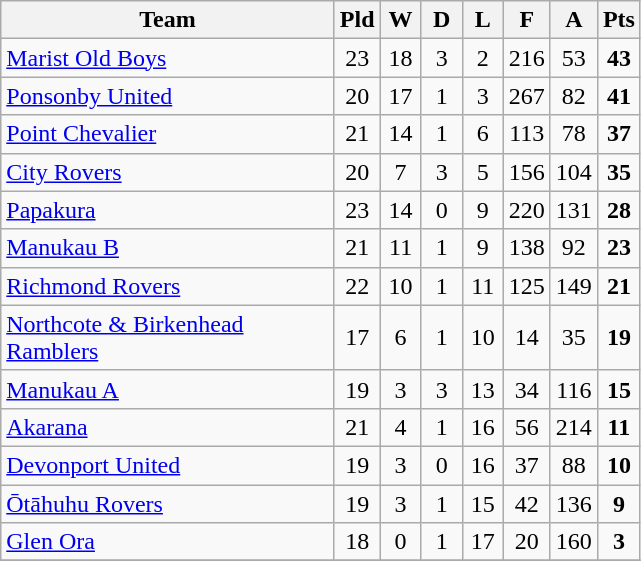<table class="wikitable" style="text-align:center;">
<tr>
<th width=215>Team</th>
<th width=20 abbr="Played">Pld</th>
<th width=20 abbr="Won">W</th>
<th width=20 abbr="Drawn">D</th>
<th width=20 abbr="Lost">L</th>
<th width=20 abbr="For">F</th>
<th width=20 abbr="Against">A</th>
<th width=20 abbr="Points">Pts</th>
</tr>
<tr>
<td style="text-align:left;"><a href='#'>Marist Old Boys</a></td>
<td>23</td>
<td>18</td>
<td>3</td>
<td>2</td>
<td>216</td>
<td>53</td>
<td><strong>43</strong></td>
</tr>
<tr>
<td style="text-align:left;"><a href='#'>Ponsonby United</a></td>
<td>20</td>
<td>17</td>
<td>1</td>
<td>3</td>
<td>267</td>
<td>82</td>
<td><strong>41</strong></td>
</tr>
<tr>
<td style="text-align:left;"><a href='#'>Point Chevalier</a></td>
<td>21</td>
<td>14</td>
<td>1</td>
<td>6</td>
<td>113</td>
<td>78</td>
<td><strong>37</strong></td>
</tr>
<tr>
<td style="text-align:left;"><a href='#'>City Rovers</a></td>
<td>20</td>
<td>7</td>
<td>3</td>
<td>5</td>
<td>156</td>
<td>104</td>
<td><strong>35</strong></td>
</tr>
<tr>
<td style="text-align:left;"><a href='#'>Papakura</a></td>
<td>23</td>
<td>14</td>
<td>0</td>
<td>9</td>
<td>220</td>
<td>131</td>
<td><strong>28</strong></td>
</tr>
<tr>
<td style="text-align:left;"><a href='#'>Manukau B</a></td>
<td>21</td>
<td>11</td>
<td>1</td>
<td>9</td>
<td>138</td>
<td>92</td>
<td><strong>23</strong></td>
</tr>
<tr>
<td style="text-align:left;"><a href='#'>Richmond Rovers</a></td>
<td>22</td>
<td>10</td>
<td>1</td>
<td>11</td>
<td>125</td>
<td>149</td>
<td><strong>21</strong></td>
</tr>
<tr>
<td style="text-align:left;"><a href='#'>Northcote & Birkenhead Ramblers</a></td>
<td>17</td>
<td>6</td>
<td>1</td>
<td>10</td>
<td>14</td>
<td>35</td>
<td><strong>19</strong></td>
</tr>
<tr>
<td style="text-align:left;"><a href='#'>Manukau A</a></td>
<td>19</td>
<td>3</td>
<td>3</td>
<td>13</td>
<td>34</td>
<td>116</td>
<td><strong>15</strong></td>
</tr>
<tr>
<td style="text-align:left;"><a href='#'>Akarana</a></td>
<td>21</td>
<td>4</td>
<td>1</td>
<td>16</td>
<td>56</td>
<td>214</td>
<td><strong>11</strong></td>
</tr>
<tr>
<td style="text-align:left;"><a href='#'>Devonport United</a></td>
<td>19</td>
<td>3</td>
<td>0</td>
<td>16</td>
<td>37</td>
<td>88</td>
<td><strong>10</strong></td>
</tr>
<tr>
<td style="text-align:left;"><a href='#'>Ōtāhuhu Rovers</a></td>
<td>19</td>
<td>3</td>
<td>1</td>
<td>15</td>
<td>42</td>
<td>136</td>
<td><strong>9</strong></td>
</tr>
<tr>
<td style="text-align:left;"><a href='#'>Glen Ora</a></td>
<td>18</td>
<td>0</td>
<td>1</td>
<td>17</td>
<td>20</td>
<td>160</td>
<td><strong>3</strong></td>
</tr>
<tr>
</tr>
</table>
